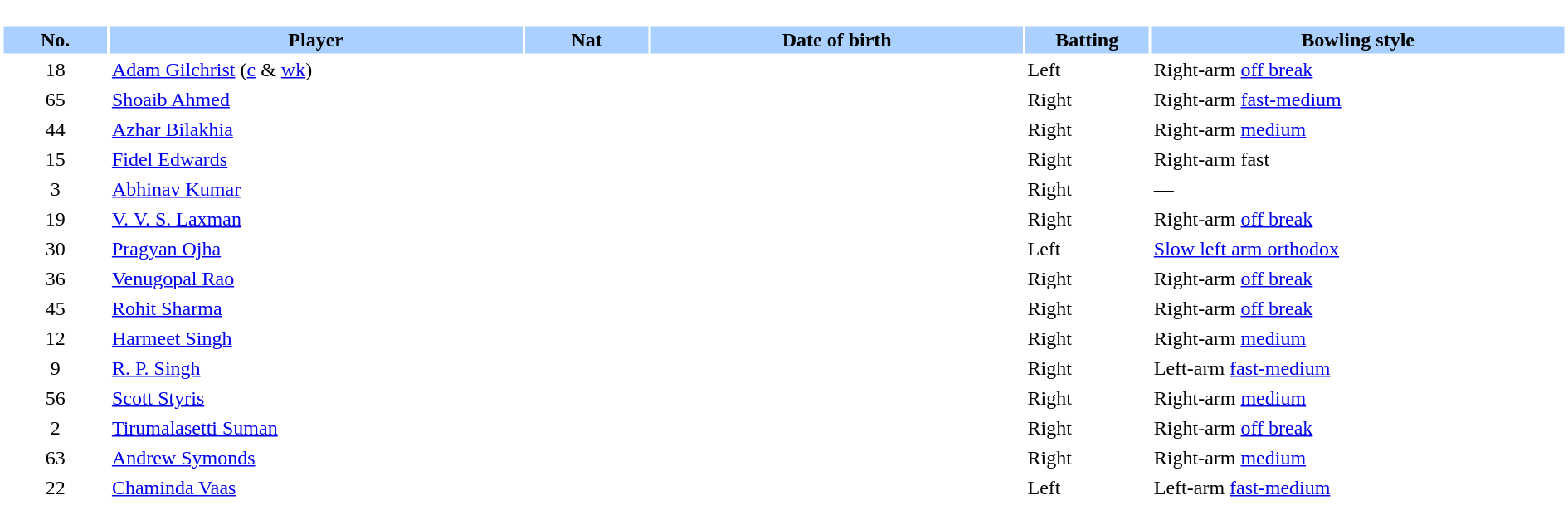<table border="0" style="width:100%;">
<tr>
<td style="vertical-align:top; background:#fff; width:90%;"><br><table border="0" cellspacing="2" cellpadding="2" style="width:100%;">
<tr style="background:#aad0ff;">
<th scope="col" width="5%">No.</th>
<th scope="col" width="20%">Player</th>
<th scope="col" width="6%">Nat</th>
<th scope="col" width="18%">Date of birth</th>
<th scope="col" width="6%">Batting</th>
<th scope="col" width="20%">Bowling style</th>
</tr>
<tr>
<td style="text-align:center">18</td>
<td><a href='#'>Adam Gilchrist</a> (<a href='#'>c</a> & <a href='#'>wk</a>)</td>
<td style="text-align:center"></td>
<td></td>
<td>Left</td>
<td>Right-arm <a href='#'>off break</a></td>
</tr>
<tr>
<td style="text-align:center">65</td>
<td><a href='#'>Shoaib Ahmed</a></td>
<td style="text-align:center"></td>
<td></td>
<td>Right</td>
<td>Right-arm <a href='#'>fast-medium</a></td>
</tr>
<tr>
<td style="text-align:center">44</td>
<td><a href='#'>Azhar Bilakhia</a></td>
<td style="text-align:center"></td>
<td></td>
<td>Right</td>
<td>Right-arm <a href='#'>medium</a></td>
</tr>
<tr>
<td style="text-align:center">15</td>
<td><a href='#'>Fidel Edwards</a></td>
<td style="text-align:center"></td>
<td></td>
<td>Right</td>
<td>Right-arm fast</td>
</tr>
<tr>
<td style="text-align:center">3</td>
<td><a href='#'>Abhinav Kumar</a></td>
<td style="text-align:center"></td>
<td></td>
<td>Right</td>
<td>—</td>
</tr>
<tr>
<td style="text-align:center">19</td>
<td><a href='#'>V. V. S. Laxman</a></td>
<td style="text-align:center"></td>
<td></td>
<td>Right</td>
<td>Right-arm <a href='#'>off break</a></td>
</tr>
<tr>
<td style="text-align:center">30</td>
<td><a href='#'>Pragyan Ojha</a></td>
<td style="text-align:center"></td>
<td></td>
<td>Left</td>
<td><a href='#'>Slow left arm orthodox</a></td>
</tr>
<tr>
<td style="text-align:center">36</td>
<td><a href='#'>Venugopal Rao</a></td>
<td style="text-align:center"></td>
<td></td>
<td>Right</td>
<td>Right-arm <a href='#'>off break</a></td>
</tr>
<tr>
<td style="text-align:center">45</td>
<td><a href='#'>Rohit Sharma</a></td>
<td style="text-align:center"></td>
<td></td>
<td>Right</td>
<td>Right-arm <a href='#'>off break</a></td>
</tr>
<tr>
<td style="text-align:center">12</td>
<td><a href='#'>Harmeet Singh</a></td>
<td style="text-align:center"></td>
<td></td>
<td>Right</td>
<td>Right-arm <a href='#'>medium</a></td>
</tr>
<tr>
<td style="text-align:center">9</td>
<td><a href='#'>R. P. Singh</a></td>
<td style="text-align:center"></td>
<td></td>
<td>Right</td>
<td>Left-arm <a href='#'>fast-medium</a></td>
</tr>
<tr>
<td style="text-align:center">56</td>
<td><a href='#'>Scott Styris</a></td>
<td style="text-align:center"></td>
<td></td>
<td>Right</td>
<td>Right-arm <a href='#'>medium</a></td>
</tr>
<tr>
<td style="text-align:center">2</td>
<td><a href='#'>Tirumalasetti Suman</a></td>
<td style="text-align:center"></td>
<td></td>
<td>Right</td>
<td>Right-arm <a href='#'>off break</a></td>
</tr>
<tr>
<td style="text-align:center">63</td>
<td><a href='#'>Andrew Symonds</a></td>
<td style="text-align:center"></td>
<td></td>
<td>Right</td>
<td>Right-arm <a href='#'>medium</a></td>
</tr>
<tr>
<td style="text-align:center">22</td>
<td><a href='#'>Chaminda Vaas</a></td>
<td style="text-align:center"></td>
<td></td>
<td>Left</td>
<td>Left-arm <a href='#'>fast-medium</a></td>
</tr>
</table>
</td>
</tr>
</table>
